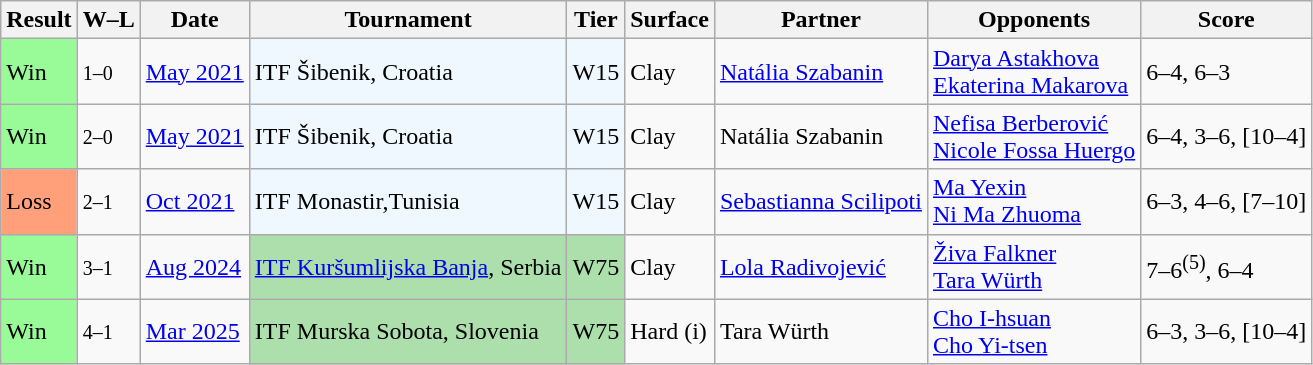<table class="sortable wikitable">
<tr>
<th>Result</th>
<th class="unsortable">W–L</th>
<th>Date</th>
<th>Tournament</th>
<th>Tier</th>
<th>Surface</th>
<th>Partner</th>
<th>Opponents</th>
<th class="unsortable">Score</th>
</tr>
<tr>
<td style="background:#98fb98;">Win</td>
<td><small>1–0</small></td>
<td><a href='#'>May 2021</a></td>
<td style="background:#f0f8ff;">ITF Šibenik, Croatia</td>
<td style="background:#f0f8ff;">W15</td>
<td>Clay</td>
<td> <a href='#'>Natália Szabanin</a></td>
<td> <a href='#'>Darya Astakhova</a><br> <a href='#'>Ekaterina Makarova</a></td>
<td>6–4, 6–3</td>
</tr>
<tr>
<td style="background:#98fb98;">Win</td>
<td><small>2–0</small></td>
<td><a href='#'>May 2021</a></td>
<td style="background:#f0f8ff;">ITF Šibenik, Croatia</td>
<td style="background:#f0f8ff;">W15</td>
<td>Clay</td>
<td> Natália Szabanin</td>
<td> <a href='#'>Nefisa Berberović</a><br> <a href='#'>Nicole Fossa Huergo</a></td>
<td>6–4, 3–6, [10–4]</td>
</tr>
<tr>
<td style="background:#ffa07a;">Loss</td>
<td><small>2–1</small></td>
<td><a href='#'>Oct 2021</a></td>
<td style="background:#f0f8ff;">ITF Monastir,Tunisia</td>
<td style="background:#f0f8ff;">W15</td>
<td>Clay</td>
<td> <a href='#'>Sebastianna Scilipoti</a></td>
<td> <a href='#'>Ma Yexin</a><br> <a href='#'>Ni Ma Zhuoma</a></td>
<td>6–3, 4–6, [7–10]</td>
</tr>
<tr>
<td style="background:#98fb98;">Win</td>
<td><small>3–1</small></td>
<td><a href='#'>Aug 2024</a></td>
<td style="background:#addfad;"><a href='#'>ITF Kuršumlijska Banja</a>, Serbia</td>
<td style="background:#addfad;">W75</td>
<td>Clay</td>
<td> <a href='#'>Lola Radivojević</a></td>
<td> <a href='#'>Živa Falkner</a><br> <a href='#'>Tara Würth</a></td>
<td>7–6<sup>(5)</sup>, 6–4</td>
</tr>
<tr>
<td style="background:#98fb98;">Win</td>
<td><small>4–1</small></td>
<td><a href='#'>Mar 2025</a></td>
<td style="background:#addfad;">ITF Murska Sobota, Slovenia</td>
<td style="background:#addfad;">W75</td>
<td>Hard (i)</td>
<td> Tara Würth</td>
<td> <a href='#'>Cho I-hsuan</a><br> <a href='#'>Cho Yi-tsen</a></td>
<td>6–3, 3–6, [10–4]</td>
</tr>
</table>
